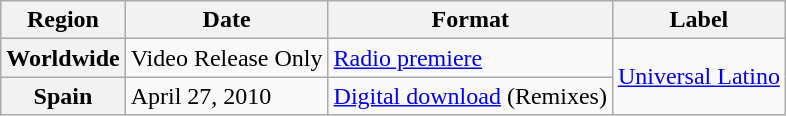<table class="wikitable plainrowheaders">
<tr>
<th>Region</th>
<th>Date</th>
<th>Format</th>
<th>Label</th>
</tr>
<tr>
<th scope="row">Worldwide</th>
<td>Video Release Only</td>
<td><a href='#'>Radio premiere</a></td>
<td rowspan="2"><a href='#'>Universal Latino</a></td>
</tr>
<tr>
<th scope="row">Spain</th>
<td>April 27, 2010</td>
<td><a href='#'>Digital download</a> (Remixes)</td>
</tr>
</table>
